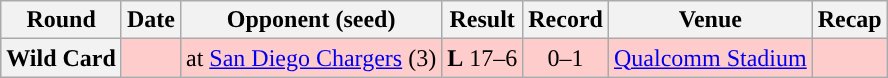<table class="wikitable" style="text-align:center">
<tr>
<th>Round</th>
<th>Date</th>
<th>Opponent (seed)</th>
<th>Result</th>
<th>Record</th>
<th>Venue</th>
<th>Recap</th>
</tr>
<tr style="background:#fcc">
<th>Wild Card</th>
<td></td>
<td>at <a href='#'>San Diego Chargers</a> (3)</td>
<td><strong>L</strong> 17–6</td>
<td>0–1</td>
<td><a href='#'>Qualcomm Stadium</a></td>
<td></td>
</tr>
</table>
